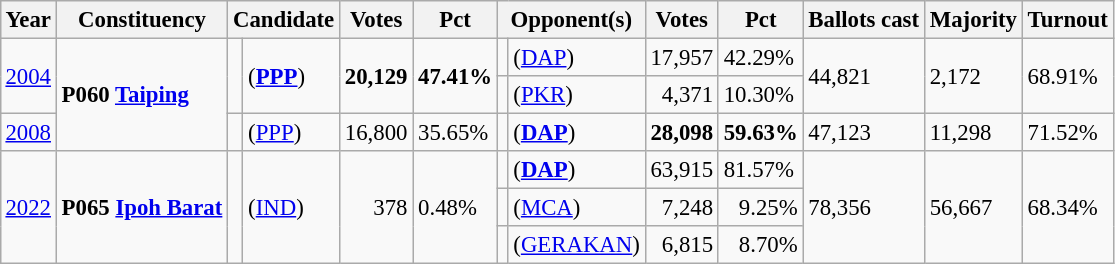<table class="wikitable" style="margin:0.5em ; font-size:95%">
<tr>
<th>Year</th>
<th>Constituency</th>
<th colspan=2>Candidate</th>
<th>Votes</th>
<th>Pct</th>
<th colspan=2>Opponent(s)</th>
<th>Votes</th>
<th>Pct</th>
<th>Ballots cast</th>
<th>Majority</th>
<th>Turnout</th>
</tr>
<tr>
<td rowspan="2"><a href='#'>2004</a></td>
<td rowspan="3"><strong>P060 <a href='#'>Taiping</a></strong></td>
<td rowspan="2" ></td>
<td rowspan="2"> (<a href='#'><strong>PPP</strong></a>)</td>
<td rowspan="2" align="right"><strong>20,129</strong></td>
<td rowspan="2"><strong>47.41%</strong></td>
<td></td>
<td> (<a href='#'>DAP</a>)</td>
<td align="right">17,957</td>
<td>42.29%</td>
<td rowspan="2">44,821</td>
<td rowspan="2">2,172</td>
<td rowspan="2">68.91%</td>
</tr>
<tr>
<td></td>
<td> (<a href='#'>PKR</a>)</td>
<td align="right">4,371</td>
<td>10.30%</td>
</tr>
<tr>
<td><a href='#'>2008</a></td>
<td></td>
<td> (<a href='#'>PPP</a>)</td>
<td align="right">16,800</td>
<td>35.65%</td>
<td></td>
<td> (<a href='#'><strong>DAP</strong></a>)</td>
<td align="right"><strong>28,098</strong></td>
<td><strong>59.63%</strong></td>
<td>47,123</td>
<td>11,298</td>
<td>71.52%</td>
</tr>
<tr>
<td rowspan="3"><a href='#'>2022</a></td>
<td rowspan="3"><strong>P065 <a href='#'>Ipoh Barat</a></strong></td>
<td rowspan="3" ></td>
<td rowspan="3"> (<a href='#'>IND</a>)</td>
<td rowspan="3" align="right">378</td>
<td rowspan="3">0.48%</td>
<td></td>
<td> (<a href='#'><strong>DAP</strong></a>)</td>
<td align="right">63,915</td>
<td>81.57%</td>
<td rowspan="3">78,356</td>
<td rowspan="3">56,667</td>
<td rowspan="3">68.34%</td>
</tr>
<tr>
<td></td>
<td> (<a href='#'>MCA</a>)</td>
<td align="right">7,248</td>
<td align="right">9.25%</td>
</tr>
<tr>
<td bgcolor=></td>
<td> (<a href='#'>GERAKAN</a>)</td>
<td align="right">6,815</td>
<td align="right">8.70%</td>
</tr>
</table>
